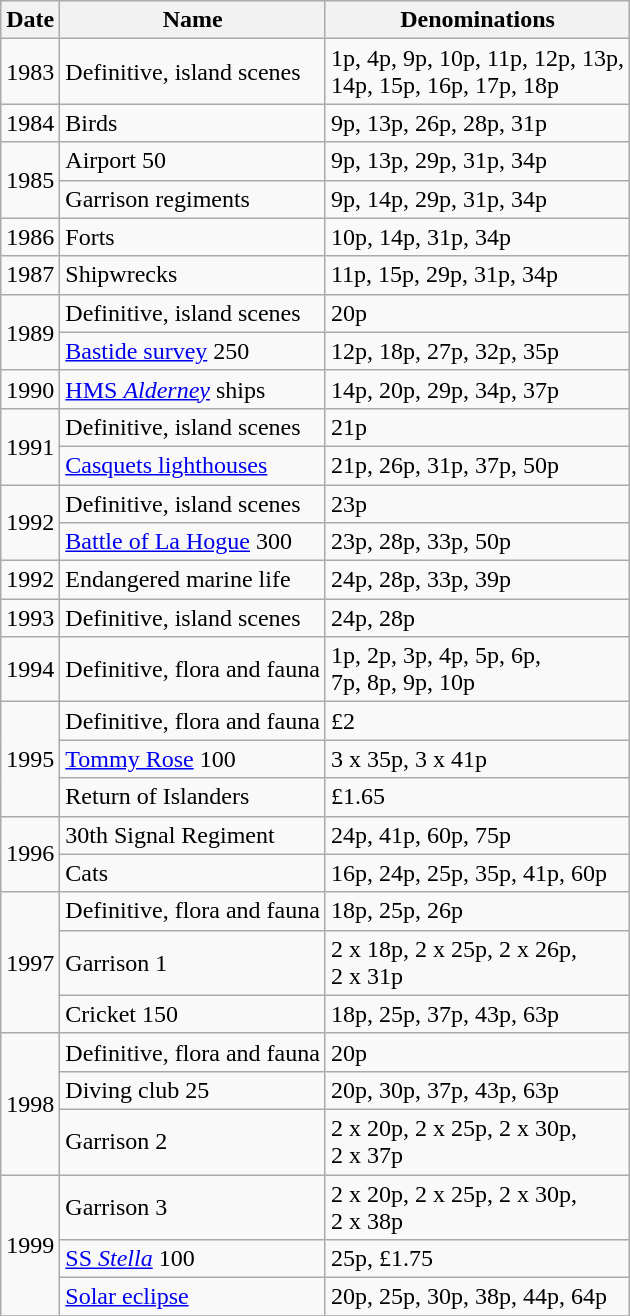<table class="wikitable">
<tr>
<th>Date</th>
<th>Name</th>
<th>Denominations</th>
</tr>
<tr>
<td rowspan="1">1983</td>
<td>Definitive, island scenes</td>
<td>1p, 4p, 9p, 10p, 11p, 12p, 13p, <br>14p, 15p, 16p, 17p, 18p</td>
</tr>
<tr>
<td rowspan="1">1984</td>
<td>Birds</td>
<td>9p, 13p, 26p, 28p, 31p</td>
</tr>
<tr>
<td rowspan="2">1985</td>
<td>Airport 50</td>
<td>9p, 13p, 29p, 31p, 34p</td>
</tr>
<tr>
<td>Garrison regiments</td>
<td>9p, 14p, 29p, 31p, 34p</td>
</tr>
<tr>
<td rowspan="1">1986</td>
<td>Forts</td>
<td>10p, 14p, 31p, 34p</td>
</tr>
<tr>
<td rowspan="1">1987</td>
<td>Shipwrecks</td>
<td>11p, 15p, 29p, 31p, 34p</td>
</tr>
<tr>
<td rowspan="2">1989</td>
<td>Definitive, island scenes</td>
<td>20p</td>
</tr>
<tr>
<td><a href='#'>Bastide survey</a> 250</td>
<td>12p, 18p, 27p, 32p, 35p</td>
</tr>
<tr>
<td rowspan="1">1990</td>
<td><a href='#'>HMS <em>Alderney</em></a> ships</td>
<td>14p, 20p, 29p, 34p, 37p</td>
</tr>
<tr>
<td rowspan="2">1991</td>
<td>Definitive, island scenes</td>
<td>21p</td>
</tr>
<tr>
<td><a href='#'>Casquets lighthouses</a></td>
<td>21p, 26p, 31p, 37p, 50p</td>
</tr>
<tr>
<td rowspan="2">1992</td>
<td>Definitive, island scenes</td>
<td>23p</td>
</tr>
<tr>
<td><a href='#'>Battle of La Hogue</a> 300</td>
<td>23p, 28p, 33p, 50p</td>
</tr>
<tr>
<td rowspan="1">1992</td>
<td>Endangered marine life</td>
<td>24p, 28p, 33p, 39p</td>
</tr>
<tr>
<td rowspan="1">1993</td>
<td>Definitive, island scenes</td>
<td>24p, 28p</td>
</tr>
<tr>
<td rowspan="1">1994</td>
<td>Definitive, flora and fauna</td>
<td>1p, 2p, 3p, 4p, 5p, 6p, <br>7p, 8p, 9p, 10p</td>
</tr>
<tr>
<td rowspan="3">1995</td>
<td>Definitive, flora and fauna</td>
<td>£2</td>
</tr>
<tr>
<td><a href='#'>Tommy Rose</a> 100</td>
<td>3 x 35p, 3 x 41p</td>
</tr>
<tr>
<td>Return of Islanders</td>
<td>£1.65</td>
</tr>
<tr>
<td rowspan="2">1996</td>
<td>30th Signal Regiment</td>
<td>24p, 41p, 60p, 75p</td>
</tr>
<tr>
<td>Cats</td>
<td>16p, 24p, 25p, 35p, 41p, 60p</td>
</tr>
<tr>
<td rowspan="3">1997</td>
<td>Definitive, flora and fauna</td>
<td>18p, 25p, 26p</td>
</tr>
<tr>
<td>Garrison 1</td>
<td>2 x 18p, 2 x 25p, 2 x 26p, <br>2 x 31p</td>
</tr>
<tr>
<td>Cricket 150</td>
<td>18p, 25p, 37p, 43p, 63p</td>
</tr>
<tr>
<td rowspan="3">1998</td>
<td>Definitive, flora and fauna</td>
<td>20p</td>
</tr>
<tr>
<td>Diving club 25</td>
<td>20p, 30p, 37p, 43p, 63p</td>
</tr>
<tr>
<td>Garrison 2</td>
<td>2 x 20p, 2 x 25p, 2 x 30p, <br>2 x 37p</td>
</tr>
<tr>
<td rowspan="3">1999</td>
<td>Garrison 3</td>
<td>2 x 20p, 2 x 25p, 2 x 30p, <br>2 x 38p</td>
</tr>
<tr>
<td><a href='#'>SS <em>Stella</em></a> 100</td>
<td>25p, £1.75</td>
</tr>
<tr>
<td><a href='#'>Solar eclipse</a></td>
<td>20p, 25p, 30p, 38p, 44p, 64p</td>
</tr>
<tr>
</tr>
</table>
